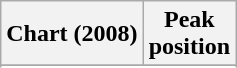<table class="wikitable sortable plainrowheaders" style="text-align:center">
<tr>
<th scope="col">Chart (2008)</th>
<th scope="col">Peak<br> position</th>
</tr>
<tr>
</tr>
<tr>
</tr>
</table>
